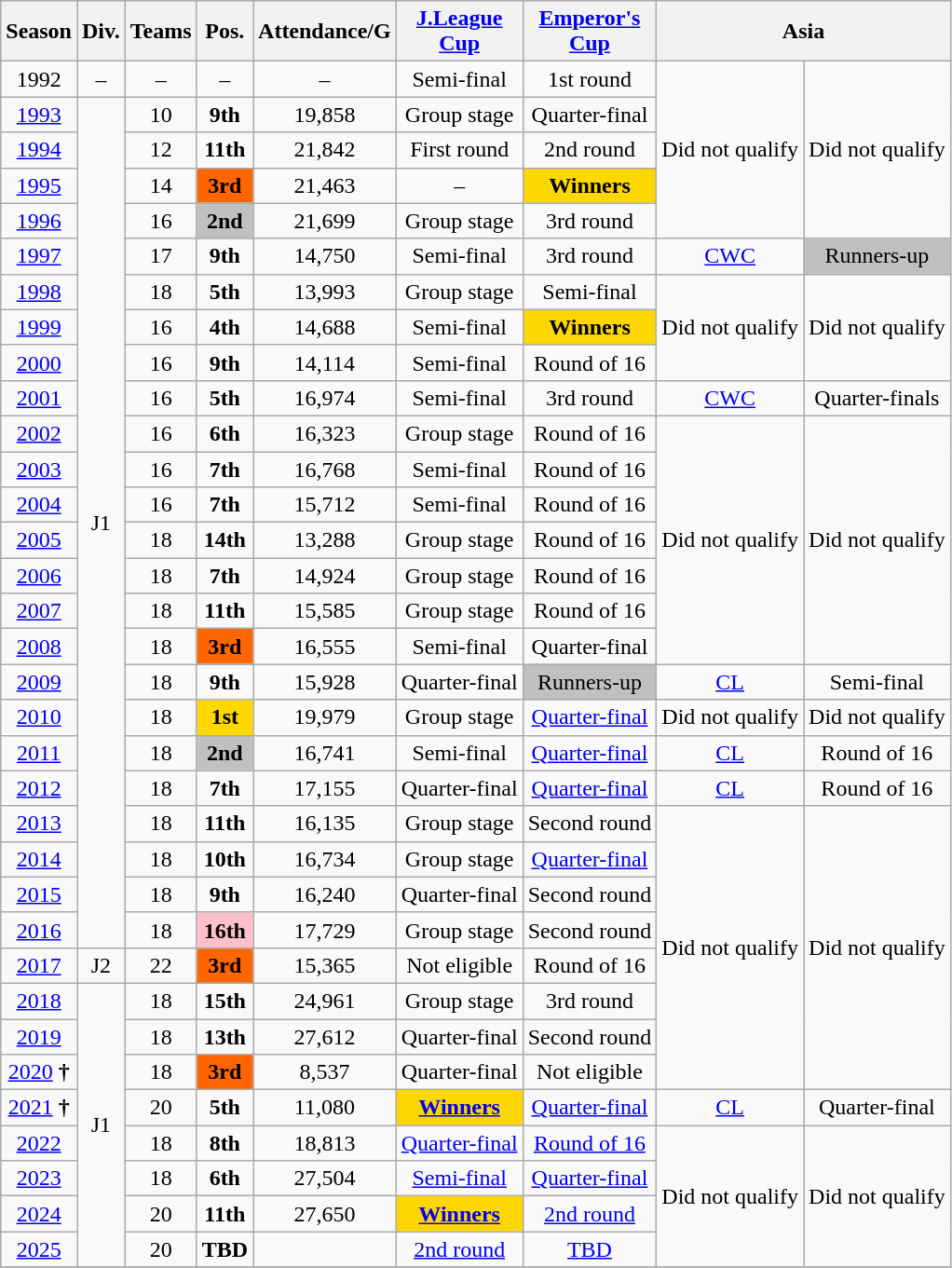<table class="wikitable" style="text-align:center">
<tr style="background:#efefef;">
<th>Season</th>
<th>Div.</th>
<th>Teams</th>
<th>Pos.</th>
<th>Attendance/G</th>
<th><a href='#'>J.League<br>Cup</a></th>
<th><a href='#'>Emperor's<br>Cup</a></th>
<th colspan=2>Asia</th>
</tr>
<tr>
<td>1992</td>
<td>–</td>
<td>–</td>
<td>–</td>
<td>–</td>
<td>Semi-final</td>
<td>1st round</td>
<td rowspan="5">Did not qualify</td>
<td rowspan="5">Did not qualify</td>
</tr>
<tr>
<td><a href='#'>1993</a></td>
<td rowspan="24">J1</td>
<td>10</td>
<td><strong>9th</strong></td>
<td>19,858</td>
<td>Group stage</td>
<td>Quarter-final</td>
</tr>
<tr>
<td><a href='#'>1994</a></td>
<td>12</td>
<td><strong>11th</strong></td>
<td>21,842</td>
<td>First round</td>
<td>2nd round</td>
</tr>
<tr>
<td><a href='#'>1995</a></td>
<td>14</td>
<td bgcolor=ff6600><strong>3rd</strong></td>
<td>21,463</td>
<td>–</td>
<td bgcolor=gold><strong>Winners</strong></td>
</tr>
<tr>
<td><a href='#'>1996</a></td>
<td>16</td>
<td bgcolor=silver><strong>2nd</strong></td>
<td>21,699</td>
<td>Group stage</td>
<td>3rd round</td>
</tr>
<tr>
<td><a href='#'>1997</a></td>
<td>17</td>
<td><strong>9th</strong></td>
<td>14,750</td>
<td>Semi-final</td>
<td>3rd round</td>
<td><a href='#'>CWC</a></td>
<td bgcolor=silver>Runners-up</td>
</tr>
<tr>
<td><a href='#'>1998</a></td>
<td>18</td>
<td><strong>5th</strong></td>
<td>13,993</td>
<td>Group stage</td>
<td>Semi-final</td>
<td rowspan="3">Did not qualify</td>
<td rowspan="3">Did not qualify</td>
</tr>
<tr>
<td><a href='#'>1999</a></td>
<td>16</td>
<td><strong>4th</strong></td>
<td>14,688</td>
<td>Semi-final</td>
<td bgcolor=gold><strong>Winners</strong></td>
</tr>
<tr>
<td><a href='#'>2000</a></td>
<td>16</td>
<td><strong>9th</strong></td>
<td>14,114</td>
<td>Semi-final</td>
<td>Round of 16</td>
</tr>
<tr>
<td><a href='#'>2001</a></td>
<td>16</td>
<td><strong>5th</strong></td>
<td>16,974</td>
<td>Semi-final</td>
<td>3rd round</td>
<td><a href='#'>CWC</a></td>
<td>Quarter-finals</td>
</tr>
<tr>
<td><a href='#'>2002</a></td>
<td>16</td>
<td><strong>6th</strong></td>
<td>16,323</td>
<td>Group stage</td>
<td>Round of 16</td>
<td rowspan="7">Did not qualify</td>
<td rowspan="7">Did not qualify</td>
</tr>
<tr>
<td><a href='#'>2003</a></td>
<td>16</td>
<td><strong>7th</strong></td>
<td>16,768</td>
<td>Semi-final</td>
<td>Round of 16</td>
</tr>
<tr>
<td><a href='#'>2004</a></td>
<td>16</td>
<td><strong>7th</strong></td>
<td>15,712</td>
<td>Semi-final</td>
<td>Round of 16</td>
</tr>
<tr>
<td><a href='#'>2005</a></td>
<td>18</td>
<td><strong>14th</strong></td>
<td>13,288</td>
<td>Group stage</td>
<td>Round of 16</td>
</tr>
<tr>
<td><a href='#'>2006</a></td>
<td>18</td>
<td><strong>7th</strong></td>
<td>14,924</td>
<td>Group stage</td>
<td>Round of 16</td>
</tr>
<tr>
<td><a href='#'>2007</a></td>
<td>18</td>
<td><strong>11th</strong></td>
<td>15,585</td>
<td>Group stage</td>
<td>Round of 16</td>
</tr>
<tr>
<td><a href='#'>2008</a></td>
<td>18</td>
<td bgcolor=ff6600><strong>3rd</strong></td>
<td>16,555</td>
<td>Semi-final</td>
<td>Quarter-final</td>
</tr>
<tr>
<td><a href='#'>2009</a></td>
<td>18</td>
<td><strong>9th</strong></td>
<td>15,928</td>
<td>Quarter-final</td>
<td bgcolor=silver>Runners-up</td>
<td><a href='#'>CL</a></td>
<td>Semi-final</td>
</tr>
<tr>
<td><a href='#'>2010</a></td>
<td>18</td>
<td bgcolor=gold><strong>1st</strong></td>
<td>19,979</td>
<td>Group stage</td>
<td><a href='#'>Quarter-final</a></td>
<td>Did not qualify</td>
<td>Did not qualify</td>
</tr>
<tr>
<td><a href='#'>2011</a></td>
<td>18</td>
<td bgcolor=silver><strong>2nd</strong></td>
<td>16,741</td>
<td>Semi-final</td>
<td><a href='#'>Quarter-final</a></td>
<td><a href='#'>CL</a></td>
<td>Round of 16</td>
</tr>
<tr>
<td><a href='#'>2012</a></td>
<td>18</td>
<td><strong>7th</strong></td>
<td>17,155</td>
<td>Quarter-final</td>
<td><a href='#'>Quarter-final</a></td>
<td><a href='#'>CL</a></td>
<td>Round of 16</td>
</tr>
<tr>
<td><a href='#'>2013</a></td>
<td>18</td>
<td><strong>11th</strong></td>
<td>16,135</td>
<td>Group stage</td>
<td>Second round</td>
<td rowspan="8">Did not qualify</td>
<td rowspan="8">Did not qualify</td>
</tr>
<tr>
<td><a href='#'>2014</a></td>
<td>18</td>
<td><strong>10th</strong></td>
<td>16,734</td>
<td>Group stage</td>
<td><a href='#'>Quarter-final</a></td>
</tr>
<tr>
<td><a href='#'>2015</a></td>
<td>18</td>
<td><strong>9th</strong></td>
<td>16,240</td>
<td>Quarter-final</td>
<td>Second round</td>
</tr>
<tr>
<td><a href='#'>2016</a></td>
<td>18</td>
<td bgcolor=pink><strong>16th</strong></td>
<td>17,729</td>
<td>Group stage</td>
<td>Second round</td>
</tr>
<tr>
<td><a href='#'>2017</a></td>
<td>J2</td>
<td>22</td>
<td bgcolor=ff6600><strong>3rd</strong></td>
<td>15,365</td>
<td>Not eligible</td>
<td>Round of 16</td>
</tr>
<tr>
<td><a href='#'>2018</a></td>
<td rowspan="8">J1</td>
<td>18</td>
<td><strong>15th</strong></td>
<td>24,961</td>
<td>Group stage</td>
<td>3rd round</td>
</tr>
<tr>
<td><a href='#'>2019</a></td>
<td>18</td>
<td><strong>13th</strong></td>
<td>27,612</td>
<td>Quarter-final</td>
<td>Second round</td>
</tr>
<tr>
<td><a href='#'>2020</a> <strong>†</strong></td>
<td>18</td>
<td bgcolor=ff6600><strong>3rd</strong></td>
<td>8,537</td>
<td>Quarter-final</td>
<td>Not eligible</td>
</tr>
<tr>
<td><a href='#'>2021</a> <strong>†</strong></td>
<td>20</td>
<td><strong>5th</strong></td>
<td>11,080</td>
<td bgcolor=gold><a href='#'><strong>Winners</strong></a></td>
<td><a href='#'>Quarter-final</a></td>
<td><a href='#'>CL</a></td>
<td>Quarter-final</td>
</tr>
<tr>
<td><a href='#'>2022</a></td>
<td>18</td>
<td><strong>8th</strong></td>
<td>18,813</td>
<td><a href='#'>Quarter-final</a></td>
<td><a href='#'>Round of 16</a></td>
<td rowspan="4">Did not qualify</td>
<td rowspan="4">Did not qualify</td>
</tr>
<tr>
<td><a href='#'>2023</a></td>
<td>18</td>
<td><strong>6th</strong></td>
<td>27,504</td>
<td><a href='#'>Semi-final</a></td>
<td><a href='#'>Quarter-final</a></td>
</tr>
<tr>
<td><a href='#'>2024</a></td>
<td>20</td>
<td><strong>11th</strong></td>
<td>27,650</td>
<td bgcolor=gold><a href='#'><strong>Winners</strong></a></td>
<td><a href='#'>2nd round</a></td>
</tr>
<tr>
<td><a href='#'>2025</a></td>
<td>20</td>
<td><strong>TBD</strong></td>
<td></td>
<td><a href='#'>2nd round</a></td>
<td><a href='#'>TBD</a></td>
</tr>
<tr>
</tr>
</table>
